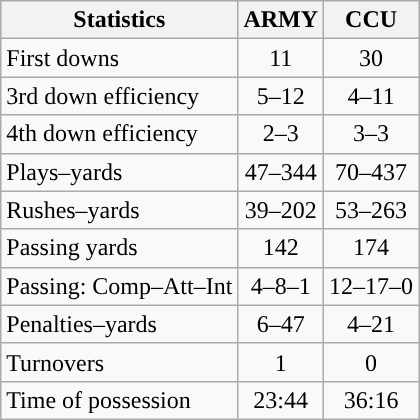<table class="wikitable">
<tr>
<th>Statistics</th>
<th>ARMY</th>
<th>CCU</th>
</tr>
<tr>
<td>First downs</td>
<td align=center>11</td>
<td align=center>30</td>
</tr>
<tr>
<td>3rd down efficiency</td>
<td align=center>5–12</td>
<td align=center>4–11</td>
</tr>
<tr>
<td>4th down efficiency</td>
<td align=center>2–3</td>
<td align=center>3–3</td>
</tr>
<tr>
<td>Plays–yards</td>
<td align=center>47–344</td>
<td align=center>70–437</td>
</tr>
<tr>
<td>Rushes–yards</td>
<td align=center>39–202</td>
<td align=center>53–263</td>
</tr>
<tr>
<td>Passing yards</td>
<td align=center>142</td>
<td align=center>174</td>
</tr>
<tr>
<td>Passing: Comp–Att–Int</td>
<td align=center>4–8–1</td>
<td align=center>12–17–0</td>
</tr>
<tr>
<td>Penalties–yards</td>
<td align=center>6–47</td>
<td align=center>4–21</td>
</tr>
<tr>
<td>Turnovers</td>
<td align=center>1</td>
<td align=center>0</td>
</tr>
<tr>
<td>Time of possession</td>
<td align=center>23:44</td>
<td align=center>36:16</td>
</tr>
</table>
